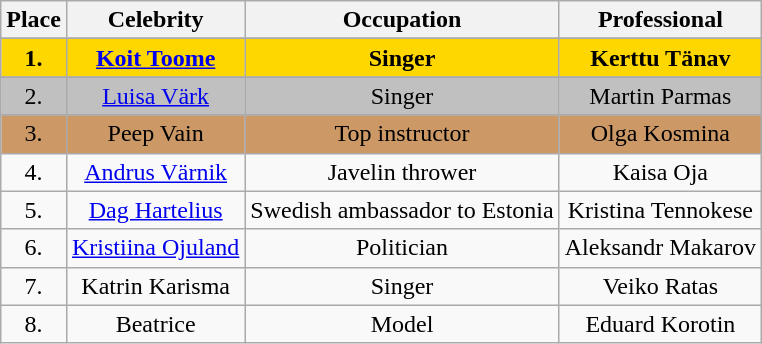<table class="sortable wikitable">
<tr>
<th>Place</th>
<th>Celebrity</th>
<th>Occupation</th>
<th>Professional</th>
</tr>
<tr -->
</tr>
<tr bgcolor="gold">
<td align="center"><strong>1.</strong></td>
<td align="center"><strong><a href='#'>Koit Toome</a></strong></td>
<td align="center"><strong>Singer</strong></td>
<td align="center"><strong>Kerttu Tänav</strong></td>
</tr>
<tr -->
</tr>
<tr bgcolor="silver">
<td align="center">2.</td>
<td align="center"><a href='#'>Luisa Värk</a></td>
<td align="center">Singer</td>
<td align="center">Martin Parmas</td>
</tr>
<tr -->
</tr>
<tr bgcolor="#cc9966">
<td align="center">3.</td>
<td align="center">Peep Vain</td>
<td align="center">Top instructor</td>
<td align="center">Olga Kosmina</td>
</tr>
<tr -->
<td align="center">4.</td>
<td align="center"><a href='#'>Andrus Värnik</a></td>
<td align="center">Javelin thrower</td>
<td align="center">Kaisa Oja</td>
</tr>
<tr -->
<td align="center">5.</td>
<td align="center"><a href='#'>Dag Hartelius</a></td>
<td align="center">Swedish ambassador to Estonia</td>
<td align="center">Kristina Tennokese</td>
</tr>
<tr -->
<td align="center">6.</td>
<td align="center"><a href='#'>Kristiina Ojuland</a></td>
<td align="center">Politician</td>
<td align="center">Aleksandr Makarov</td>
</tr>
<tr -->
<td align="center">7.</td>
<td align="center">Katrin Karisma</td>
<td align="center">Singer</td>
<td align="center">Veiko Ratas</td>
</tr>
<tr -->
<td align="center">8.</td>
<td align="center">Beatrice</td>
<td align="center">Model</td>
<td align="center">Eduard Korotin</td>
</tr>
</table>
